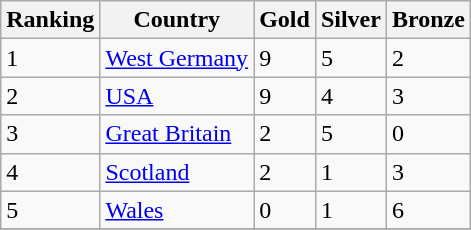<table class="wikitable">
<tr>
<th>Ranking</th>
<th>Country</th>
<th>Gold </th>
<th>Silver </th>
<th>Bronze </th>
</tr>
<tr>
<td>1</td>
<td> <a href='#'>West Germany</a></td>
<td>9</td>
<td>5</td>
<td>2</td>
</tr>
<tr>
<td>2</td>
<td> <a href='#'>USA</a></td>
<td>9</td>
<td>4</td>
<td>3</td>
</tr>
<tr>
<td>3</td>
<td> <a href='#'>Great Britain</a></td>
<td>2</td>
<td>5</td>
<td>0</td>
</tr>
<tr>
<td>4</td>
<td> <a href='#'>Scotland</a></td>
<td>2</td>
<td>1</td>
<td>3</td>
</tr>
<tr>
<td>5</td>
<td> <a href='#'>Wales</a></td>
<td>0</td>
<td>1</td>
<td>6</td>
</tr>
<tr>
</tr>
</table>
